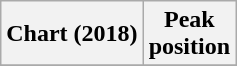<table class="wikitable plainrowheaders" style="text-align:center">
<tr>
<th scope="col">Chart (2018)</th>
<th scope="col">Peak<br>position</th>
</tr>
<tr>
</tr>
</table>
